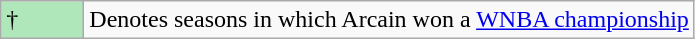<table class="wikitable">
<tr>
<td style="background:#afe6ba; width:3em;">†</td>
<td>Denotes seasons in which Arcain won a <a href='#'>WNBA championship</a></td>
</tr>
</table>
